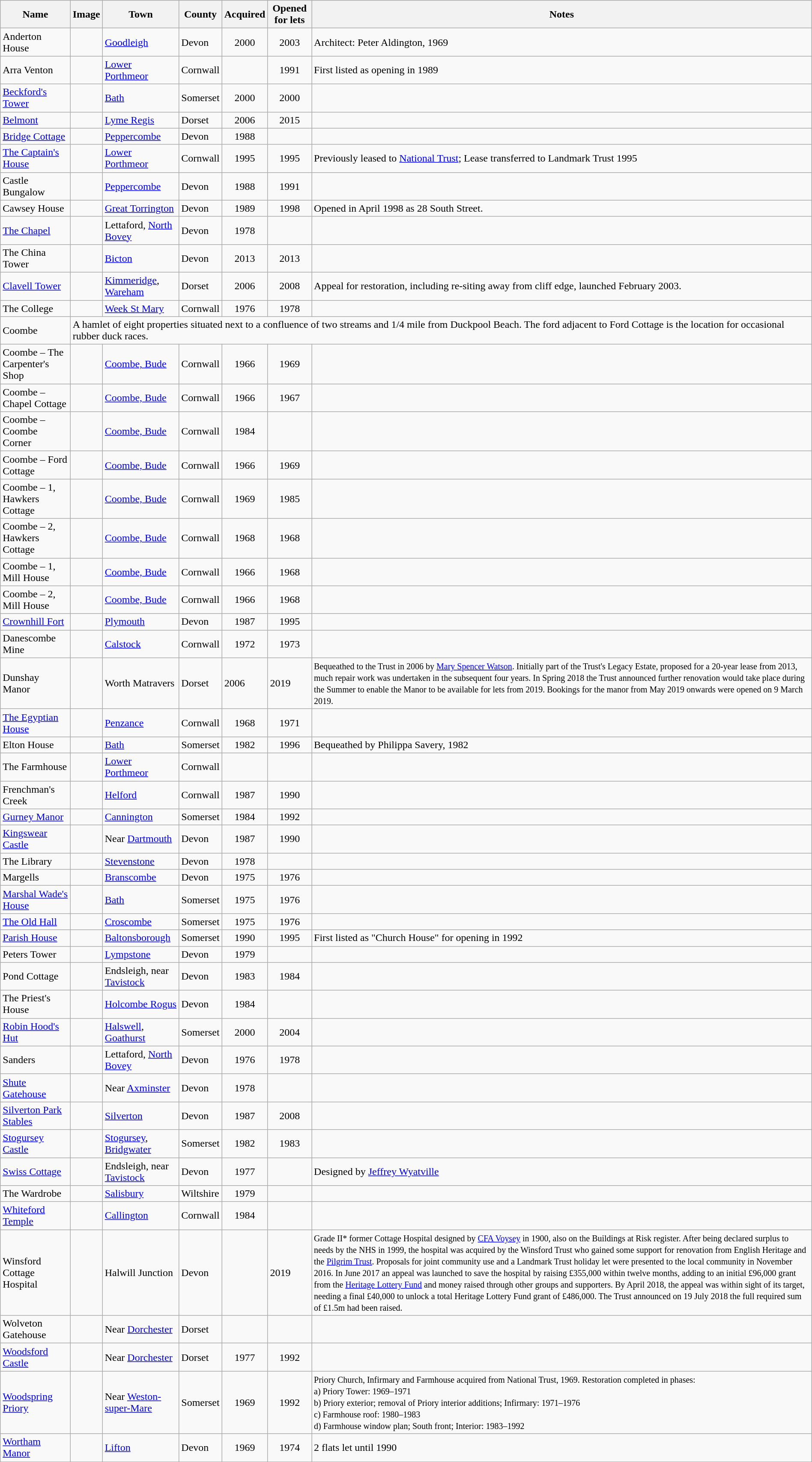<table class="wikitable sortable" style="margin:0.5em auto;">
<tr>
<th>Name</th>
<th class="unsortable">Image</th>
<th>Town</th>
<th>County</th>
<th>Acquired</th>
<th>Opened for lets</th>
<th class="unsortable">Notes</th>
</tr>
<tr>
<td align="left">Anderton House</td>
<td align="left"></td>
<td align="left"><a href='#'>Goodleigh</a></td>
<td align="left">Devon</td>
<td align="center">2000</td>
<td align="center">2003</td>
<td align="left">Architect: Peter Aldington, 1969</td>
</tr>
<tr>
<td align="left">Arra Venton</td>
<td align="left"></td>
<td align="left"><a href='#'>Lower Porthmeor</a></td>
<td align="left">Cornwall</td>
<td align="center"></td>
<td align="center">1991</td>
<td align="left">First listed as opening in 1989</td>
</tr>
<tr>
<td align="left"><a href='#'>Beckford's Tower</a></td>
<td align="left"></td>
<td align="left"><a href='#'>Bath</a></td>
<td align="left">Somerset</td>
<td align="center">2000</td>
<td align="center">2000</td>
<td align="left"></td>
</tr>
<tr>
<td align="left"><a href='#'>Belmont</a></td>
<td align="left"></td>
<td align="left"><a href='#'>Lyme Regis</a></td>
<td align="left">Dorset</td>
<td align="center">2006</td>
<td align="center">2015</td>
<td align="left"></td>
</tr>
<tr>
<td align="left"><a href='#'>Bridge Cottage</a></td>
<td align="left"></td>
<td align="left"><a href='#'>Peppercombe</a></td>
<td align="left">Devon</td>
<td align="center">1988</td>
<td align="center"></td>
<td align="left"></td>
</tr>
<tr>
<td align="left"><a href='#'>The Captain's House</a></td>
<td align="left"></td>
<td align="left"><a href='#'>Lower Porthmeor</a></td>
<td align="left">Cornwall</td>
<td align="center">1995</td>
<td align="center">1995</td>
<td align="left">Previously leased to <a href='#'>National Trust</a>; Lease transferred to Landmark Trust 1995</td>
</tr>
<tr>
<td align="left">Castle Bungalow</td>
<td align="left"></td>
<td align="left"><a href='#'>Peppercombe</a></td>
<td align="left">Devon</td>
<td align="center">1988</td>
<td align="center">1991</td>
<td align="left"></td>
</tr>
<tr>
<td align="left">Cawsey House</td>
<td align="left"></td>
<td align="left"><a href='#'>Great Torrington</a></td>
<td align="left">Devon</td>
<td align="center">1989</td>
<td align="center">1998</td>
<td align="left">Opened in April 1998 as 28 South Street.</td>
</tr>
<tr>
<td align="left"><a href='#'>The Chapel</a></td>
<td align="left"></td>
<td align="left">Lettaford, <a href='#'>North Bovey</a></td>
<td align="left">Devon</td>
<td align="center">1978</td>
<td align="center"></td>
<td align="left"></td>
</tr>
<tr>
<td align="left">The China Tower</td>
<td align="left"></td>
<td align="left"><a href='#'>Bicton</a></td>
<td align="left">Devon</td>
<td align="center">2013</td>
<td align="center">2013</td>
<td align="left"></td>
</tr>
<tr>
<td align="left"><a href='#'>Clavell Tower</a></td>
<td align="left"></td>
<td align="left"><a href='#'>Kimmeridge</a>, <a href='#'>Wareham</a></td>
<td align="left">Dorset</td>
<td align="center">2006</td>
<td align="center">2008</td>
<td align="left">Appeal for restoration, including re-siting away from cliff edge, launched February 2003.</td>
</tr>
<tr>
<td align="left">The College</td>
<td align="left"></td>
<td align="left"><a href='#'>Week St Mary</a></td>
<td align="left">Cornwall</td>
<td align="center">1976</td>
<td align="center">1978</td>
<td align="left"></td>
</tr>
<tr>
<td>Coombe</td>
<td colspan="6">A hamlet of eight properties situated next to a confluence of two streams and 1/4 mile from Duckpool Beach. The ford adjacent to Ford Cottage is the location for occasional rubber duck races.</td>
</tr>
<tr>
<td align="left">Coombe – The Carpenter's Shop</td>
<td align="left"></td>
<td align="left"><a href='#'>Coombe, Bude</a></td>
<td align="left">Cornwall</td>
<td align="center">1966</td>
<td align="center">1969</td>
<td align="left"></td>
</tr>
<tr>
<td align="left">Coombe – Chapel Cottage</td>
<td align="left"></td>
<td align="left"><a href='#'>Coombe, Bude</a></td>
<td align="left">Cornwall</td>
<td align="center">1966</td>
<td align="center">1967</td>
<td align="left"></td>
</tr>
<tr>
<td align="left">Coombe – Coombe Corner</td>
<td align="left"></td>
<td align="left"><a href='#'>Coombe, Bude</a></td>
<td align="left">Cornwall</td>
<td align="center">1984</td>
<td align="center"></td>
<td align="left"></td>
</tr>
<tr>
<td align="left">Coombe – Ford Cottage</td>
<td align="left"></td>
<td align="left"><a href='#'>Coombe, Bude</a></td>
<td align="left">Cornwall</td>
<td align="center">1966</td>
<td align="center">1969</td>
<td align="left"></td>
</tr>
<tr>
<td align="left">Coombe – 1, Hawkers Cottage</td>
<td align="left"></td>
<td align="left"><a href='#'>Coombe, Bude</a></td>
<td align="left">Cornwall</td>
<td align="center">1969</td>
<td align="center">1985</td>
<td align="left"></td>
</tr>
<tr>
<td align="left">Coombe – 2, Hawkers Cottage</td>
<td align="left"></td>
<td align="left"><a href='#'>Coombe, Bude</a></td>
<td align="left">Cornwall</td>
<td align="center">1968</td>
<td align="center">1968</td>
<td align="left"></td>
</tr>
<tr>
<td align="left">Coombe – 1, Mill House</td>
<td align="left"></td>
<td align="left"><a href='#'>Coombe, Bude</a></td>
<td align="left">Cornwall</td>
<td align="center">1966</td>
<td align="center">1968</td>
<td align="left"></td>
</tr>
<tr>
<td align="left">Coombe – 2, Mill House</td>
<td align="left"></td>
<td align="left"><a href='#'>Coombe, Bude</a></td>
<td align="left">Cornwall</td>
<td align="center">1966</td>
<td align="center">1968</td>
<td align="left"></td>
</tr>
<tr>
<td align="left"><a href='#'>Crownhill Fort</a></td>
<td align="left"></td>
<td align="left"><a href='#'>Plymouth</a></td>
<td align="left">Devon</td>
<td align="center">1987</td>
<td align="center">1995</td>
<td align="left"></td>
</tr>
<tr>
<td align="left">Danescombe Mine</td>
<td align="left"></td>
<td align="left"><a href='#'>Calstock</a></td>
<td align="left">Cornwall</td>
<td align="center">1972</td>
<td align="center">1973</td>
<td align="left"></td>
</tr>
<tr>
<td>Dunshay Manor</td>
<td></td>
<td>Worth Matravers</td>
<td>Dorset</td>
<td>2006</td>
<td>2019</td>
<td><small>Bequeathed to the Trust in 2006 by <a href='#'>Mary Spencer Watson</a>. Initially part of the Trust's Legacy Estate, proposed for a 20-year lease from 2013, much repair work was undertaken in the subsequent four years. In Spring 2018 the Trust announced further renovation would take place during the Summer to enable the Manor to be available for lets from 2019. Bookings for the manor from May 2019 onwards were opened on 9 March 2019.</small></td>
</tr>
<tr>
<td align="left"><a href='#'>The Egyptian House</a></td>
<td align="left"></td>
<td align="left"><a href='#'>Penzance</a></td>
<td align="left">Cornwall</td>
<td align="center">1968</td>
<td align="center">1971</td>
<td align="left"></td>
</tr>
<tr>
<td align="left">Elton House</td>
<td align="left"></td>
<td align="left"><a href='#'>Bath</a></td>
<td align="left">Somerset</td>
<td align="center">1982</td>
<td align="center">1996</td>
<td align="left">Bequeathed by Philippa Savery, 1982</td>
</tr>
<tr>
<td align="left">The Farmhouse</td>
<td align="left"></td>
<td align="left"><a href='#'>Lower Porthmeor</a></td>
<td align="left">Cornwall</td>
<td align="center"></td>
<td align="center"></td>
<td align="left"></td>
</tr>
<tr>
<td align="left">Frenchman's Creek</td>
<td align="left"></td>
<td align="left"><a href='#'>Helford</a></td>
<td align="left">Cornwall</td>
<td align="center">1987</td>
<td align="center">1990</td>
<td align="left"></td>
</tr>
<tr>
<td align="left"><a href='#'>Gurney Manor</a></td>
<td align="left"></td>
<td align="left"><a href='#'>Cannington</a></td>
<td align="left">Somerset</td>
<td align="center">1984</td>
<td align="center">1992</td>
<td align="left"></td>
</tr>
<tr>
<td align="left"><a href='#'>Kingswear Castle</a></td>
<td align="left"></td>
<td align="left">Near <a href='#'>Dartmouth</a></td>
<td align="left">Devon</td>
<td align="center">1987</td>
<td align="center">1990</td>
<td align="left"></td>
</tr>
<tr>
<td align="left">The Library</td>
<td align="left"></td>
<td align="left"><a href='#'>Stevenstone</a></td>
<td align="left">Devon</td>
<td align="center">1978</td>
<td align="center"></td>
<td align="left"></td>
</tr>
<tr>
<td align="left">Margells</td>
<td align="left"></td>
<td align="left"><a href='#'>Branscombe</a></td>
<td align="left">Devon</td>
<td align="center">1975</td>
<td align="center">1976</td>
<td align="left"></td>
</tr>
<tr>
<td align="left"><a href='#'>Marshal Wade's House</a></td>
<td align="left"></td>
<td align="left"><a href='#'>Bath</a></td>
<td align="left">Somerset</td>
<td align="center">1975</td>
<td align="center">1976</td>
<td align="left"></td>
</tr>
<tr>
<td align="left"><a href='#'>The Old Hall</a></td>
<td align="left"></td>
<td align="left"><a href='#'>Croscombe</a></td>
<td align="left">Somerset</td>
<td align="center">1975</td>
<td align="center">1976</td>
<td align="left"></td>
</tr>
<tr>
<td align="left"><a href='#'>Parish House</a></td>
<td align="left"></td>
<td align="left"><a href='#'>Baltonsborough</a></td>
<td align="left">Somerset</td>
<td align="center">1990</td>
<td align="center">1995</td>
<td align="left">First listed as "Church House" for opening in 1992</td>
</tr>
<tr>
<td align="left">Peters Tower</td>
<td align="left"></td>
<td align="left"><a href='#'>Lympstone</a></td>
<td align="left">Devon</td>
<td align="center">1979</td>
<td align="center"></td>
<td align="left"></td>
</tr>
<tr>
<td align="left">Pond Cottage</td>
<td align="left"></td>
<td align="left">Endsleigh, near <a href='#'>Tavistock</a></td>
<td align="left">Devon</td>
<td align="center">1983</td>
<td align="center">1984</td>
<td align="left"></td>
</tr>
<tr>
<td align="left">The Priest's House</td>
<td align="left"></td>
<td align="left"><a href='#'>Holcombe Rogus</a></td>
<td align="left">Devon</td>
<td align="center">1984</td>
<td align="center"></td>
<td align="left"></td>
</tr>
<tr>
<td align="left"><a href='#'>Robin Hood's Hut</a></td>
<td align="left"></td>
<td align="left"><a href='#'>Halswell</a>, <a href='#'>Goathurst</a></td>
<td align="left">Somerset</td>
<td align="center">2000</td>
<td align="center">2004</td>
<td align="left"></td>
</tr>
<tr>
<td align="left">Sanders</td>
<td align="left"></td>
<td align="left">Lettaford, <a href='#'>North Bovey</a></td>
<td align="left">Devon</td>
<td align="center">1976</td>
<td align="center">1978</td>
<td align="left"></td>
</tr>
<tr>
<td align="left"><a href='#'>Shute Gatehouse</a></td>
<td align="left"></td>
<td align="left">Near <a href='#'>Axminster</a></td>
<td align="left">Devon</td>
<td align="center">1978</td>
<td align="center"></td>
<td align="left"></td>
</tr>
<tr>
<td align="left"><a href='#'>Silverton Park Stables</a></td>
<td align="left"></td>
<td align="left"><a href='#'>Silverton</a></td>
<td align="left">Devon</td>
<td align="center">1987</td>
<td align="center">2008</td>
<td align="left"></td>
</tr>
<tr>
<td align="left"><a href='#'>Stogursey Castle</a></td>
<td align="left"></td>
<td align="left"><a href='#'>Stogursey</a>, <a href='#'>Bridgwater</a></td>
<td align="left">Somerset</td>
<td align="center">1982</td>
<td align="center">1983</td>
<td align="left"></td>
</tr>
<tr>
<td align="left"><a href='#'>Swiss Cottage</a></td>
<td align="left"></td>
<td align="left">Endsleigh, near <a href='#'>Tavistock</a></td>
<td align="left">Devon</td>
<td align="center">1977</td>
<td align="center"></td>
<td align="left">Designed by <a href='#'>Jeffrey Wyatville</a></td>
</tr>
<tr>
<td align="left">The Wardrobe</td>
<td align="left"></td>
<td align="left"><a href='#'>Salisbury</a></td>
<td align="left">Wiltshire</td>
<td align="center">1979</td>
<td align="center"></td>
<td align="left"></td>
</tr>
<tr>
<td align="left"><a href='#'>Whiteford Temple</a></td>
<td align="left"></td>
<td align="left"><a href='#'>Callington</a></td>
<td align="left">Cornwall</td>
<td align="center">1984</td>
<td align="center"></td>
<td align="left"></td>
</tr>
<tr>
<td>Winsford Cottage Hospital</td>
<td></td>
<td>Halwill Junction</td>
<td>Devon</td>
<td></td>
<td>2019</td>
<td><small>Grade II* former Cottage Hospital designed by <a href='#'>CFA Voysey</a> in 1900, also on the Buildings at Risk register. After being declared surplus to needs by the NHS in 1999, the hospital was acquired by the Winsford Trust who gained some support for renovation from English Heritage and the <a href='#'>Pilgrim Trust</a>. Proposals for joint community use and a Landmark Trust holiday let were presented to the local community in November 2016. In June 2017 an appeal was launched to save the hospital by raising £355,000 within twelve months, adding to an initial £96,000 grant from the <a href='#'>Heritage Lottery Fund</a> and money raised through other groups and supporters. By April 2018, the appeal was within sight of its target, needing a final £40,000 to unlock a total Heritage Lottery Fund grant of £486,000. The Trust announced on 19 July 2018 the full required sum of £1.5m had been raised.</small></td>
</tr>
<tr>
<td align="left">Wolveton Gatehouse</td>
<td align="left"></td>
<td align="left">Near <a href='#'>Dorchester</a></td>
<td align="left">Dorset</td>
<td align="center"></td>
<td align="center"></td>
<td align="left"></td>
</tr>
<tr>
<td align="left"><a href='#'>Woodsford Castle</a></td>
<td align="left"></td>
<td align="left">Near <a href='#'>Dorchester</a></td>
<td align="left">Dorset</td>
<td align="center">1977</td>
<td align="center">1992</td>
<td align="left"></td>
</tr>
<tr>
<td align="left"><a href='#'>Woodspring Priory</a></td>
<td align="left"></td>
<td align="left">Near <a href='#'>Weston-super-Mare</a></td>
<td align="left">Somerset</td>
<td align="center">1969</td>
<td align="center">1992</td>
<td align="left"><small>Priory Church, Infirmary and Farmhouse acquired from National Trust, 1969. Restoration completed in phases:</small><br><small>a) Priory Tower: 1969–1971</small><br><small>b) Priory exterior; removal of Priory interior additions; Infirmary: 1971–1976</small><br><small>c) Farmhouse roof: 1980–1983</small><br><small>d) Farmhouse window plan; South front; Interior: 1983–1992</small></td>
</tr>
<tr>
<td align="left"><a href='#'>Wortham Manor</a></td>
<td align="left"></td>
<td align="left"><a href='#'>Lifton</a></td>
<td align="left">Devon</td>
<td align=center>1969</td>
<td align=center>1974</td>
<td align="left">2 flats let until 1990</td>
</tr>
<tr>
</tr>
</table>
